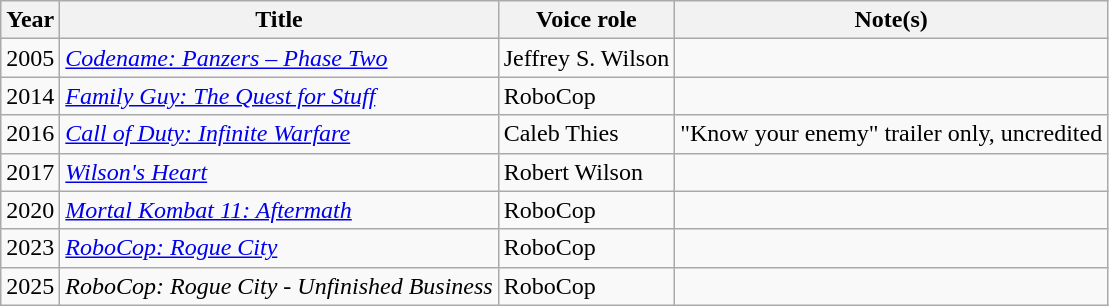<table class="wikitable plainrowreaders sortable">
<tr>
<th scope="col">Year</th>
<th scope="col">Title</th>
<th scope="col">Voice role</th>
<th scope="col"  class="unsortable">Note(s)</th>
</tr>
<tr>
<td>2005</td>
<td><em><a href='#'>Codename: Panzers – Phase Two</a></em></td>
<td>Jeffrey S. Wilson</td>
<td></td>
</tr>
<tr>
<td>2014</td>
<td><em><a href='#'>Family Guy: The Quest for Stuff</a></em></td>
<td>RoboCop</td>
<td></td>
</tr>
<tr>
<td>2016</td>
<td><em><a href='#'>Call of Duty: Infinite Warfare</a></em></td>
<td>Caleb Thies</td>
<td>"Know your enemy" trailer only, uncredited</td>
</tr>
<tr>
<td>2017</td>
<td><em><a href='#'>Wilson's Heart</a></em></td>
<td>Robert Wilson</td>
<td></td>
</tr>
<tr>
<td>2020</td>
<td><em><a href='#'>Mortal Kombat 11: Aftermath</a></em></td>
<td>RoboCop</td>
<td></td>
</tr>
<tr>
<td>2023</td>
<td><em><a href='#'>RoboCop: Rogue City</a></em></td>
<td>RoboCop</td>
<td></td>
</tr>
<tr>
<td>2025</td>
<td><em>RoboCop: Rogue City - Unfinished Business</em></td>
<td>RoboCop</td>
<td></td>
</tr>
</table>
